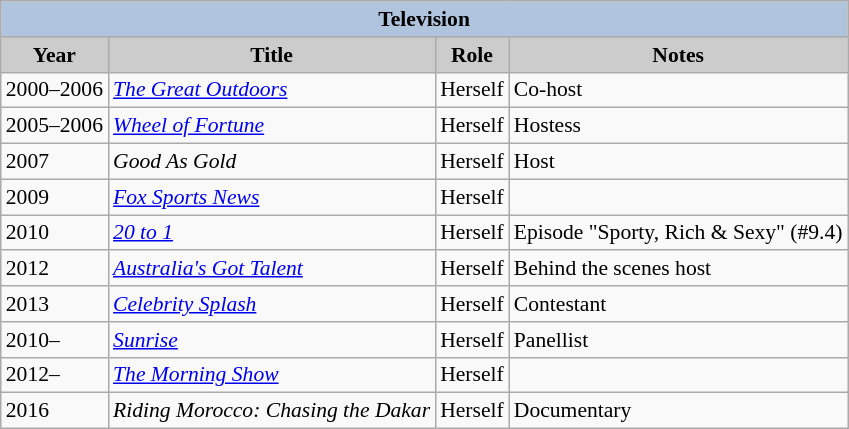<table class="wikitable" style="font-size:90%;">
<tr>
<th colspan=4 style="background:#B0C4DE;">Television</th>
</tr>
<tr align="center">
<th style="background: #CCCCCC;">Year</th>
<th style="background: #CCCCCC;">Title</th>
<th style="background: #CCCCCC;">Role</th>
<th style="background: #CCCCCC;">Notes</th>
</tr>
<tr>
<td>2000–2006</td>
<td><em><a href='#'>The Great Outdoors</a></em></td>
<td>Herself</td>
<td>Co-host</td>
</tr>
<tr>
<td>2005–2006</td>
<td><em><a href='#'>Wheel of Fortune</a></em></td>
<td>Herself</td>
<td>Hostess</td>
</tr>
<tr>
<td>2007</td>
<td><em>Good As Gold</em></td>
<td>Herself</td>
<td>Host</td>
</tr>
<tr>
<td>2009</td>
<td><em><a href='#'>Fox Sports News</a></em></td>
<td>Herself</td>
<td></td>
</tr>
<tr>
<td>2010</td>
<td><em><a href='#'>20 to 1</a></em></td>
<td>Herself</td>
<td>Episode "Sporty, Rich & Sexy" (#9.4)</td>
</tr>
<tr>
<td>2012</td>
<td><em><a href='#'>Australia's Got Talent</a></em></td>
<td>Herself</td>
<td>Behind the scenes host</td>
</tr>
<tr>
<td>2013</td>
<td><em><a href='#'>Celebrity Splash</a></em></td>
<td>Herself</td>
<td>Contestant</td>
</tr>
<tr>
<td>2010–</td>
<td><em><a href='#'>Sunrise</a></em></td>
<td>Herself</td>
<td>Panellist</td>
</tr>
<tr>
<td>2012–</td>
<td><em><a href='#'>The Morning Show</a></em></td>
<td>Herself</td>
<td></td>
</tr>
<tr>
<td>2016</td>
<td><em>Riding Morocco: Chasing the Dakar</em></td>
<td>Herself</td>
<td>Documentary</td>
</tr>
</table>
